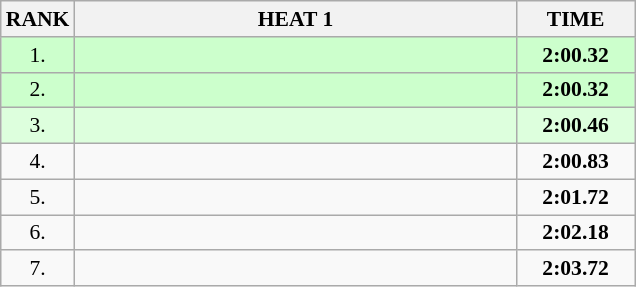<table class="wikitable" style="border-collapse: collapse; font-size: 90%;">
<tr>
<th>RANK</th>
<th style="width: 20em">HEAT 1</th>
<th style="width: 5em">TIME</th>
</tr>
<tr style="background:#ccffcc;">
<td align="center">1.</td>
<td></td>
<td align="center"><strong>2:00.32</strong></td>
</tr>
<tr style="background:#ccffcc;">
<td align="center">2.</td>
<td></td>
<td align="center"><strong>2:00.32</strong></td>
</tr>
<tr style="background:#ddffdd;">
<td align="center">3.</td>
<td></td>
<td align="center"><strong>2:00.46</strong></td>
</tr>
<tr>
<td align="center">4.</td>
<td></td>
<td align="center"><strong>2:00.83</strong></td>
</tr>
<tr>
<td align="center">5.</td>
<td></td>
<td align="center"><strong>2:01.72</strong></td>
</tr>
<tr>
<td align="center">6.</td>
<td></td>
<td align="center"><strong>2:02.18</strong></td>
</tr>
<tr>
<td align="center">7.</td>
<td></td>
<td align="center"><strong>2:03.72</strong></td>
</tr>
</table>
